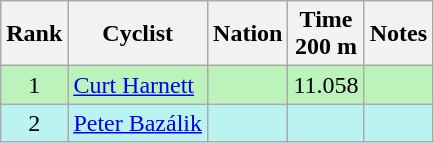<table class="wikitable sortable" style="text-align:center">
<tr>
<th>Rank</th>
<th>Cyclist</th>
<th>Nation</th>
<th>Time<br>200 m</th>
<th>Notes</th>
</tr>
<tr bgcolor=bbf3bb>
<td>1</td>
<td align=left><a href='#'>Curt Harnett</a></td>
<td align=left></td>
<td>11.058</td>
<td></td>
</tr>
<tr bgcolor=bbf3f>
<td>2</td>
<td align=left><a href='#'>Peter Bazálik</a></td>
<td align=left></td>
<td></td>
<td></td>
</tr>
</table>
